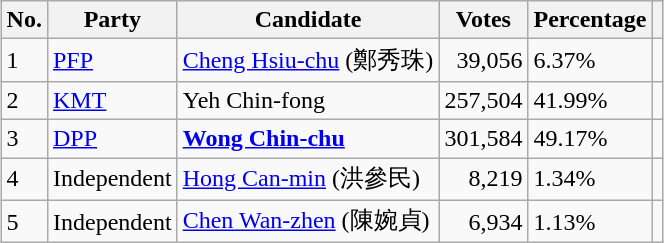<table class="wikitable" style="margin:1em auto;">
<tr>
<th>No.</th>
<th>Party</th>
<th>Candidate</th>
<th>Votes</th>
<th>Percentage</th>
<th></th>
</tr>
<tr>
<td>1</td>
<td><a href='#'>PFP</a></td>
<td><a href='#'>Cheng Hsiu-chu</a> (鄭秀珠)</td>
<td align="right">39,056</td>
<td>6.37%</td>
<td></td>
</tr>
<tr>
<td>2</td>
<td><a href='#'>KMT</a></td>
<td>Yeh Chin-fong</td>
<td align="right">257,504</td>
<td>41.99%</td>
<td></td>
</tr>
<tr>
<td>3</td>
<td><a href='#'>DPP</a></td>
<td><strong><a href='#'>Wong Chin-chu</a></strong></td>
<td align="right">301,584</td>
<td>49.17%</td>
<td></td>
</tr>
<tr>
<td>4</td>
<td>Independent</td>
<td><a href='#'>Hong Can-min</a> (洪參民)</td>
<td align="right">8,219</td>
<td>1.34%</td>
<td></td>
</tr>
<tr>
<td>5</td>
<td>Independent</td>
<td><a href='#'>Chen Wan-zhen</a> (陳婉貞)</td>
<td align="right">6,934</td>
<td>1.13%</td>
<td></td>
</tr>
</table>
